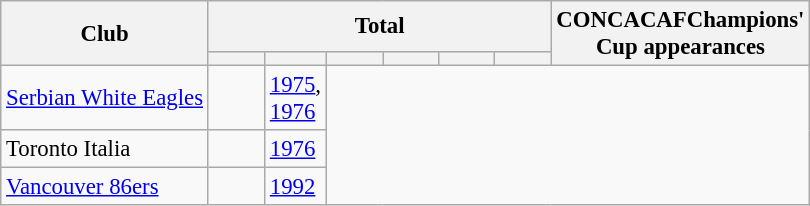<table class="wikitable sortable" style="font-size:95%; text-align: center;">
<tr>
<th rowspan="2">Club</th>
<th style="width:30px;" colspan=6>Total</th>
<th rowspan="2" style="width:2em">CONCACAFChampions' Cup appearances</th>
</tr>
<tr>
<th style="width:2em"></th>
<th style="width:2em"></th>
<th style="width:2em"></th>
<th style="width:2em"></th>
<th style="width:2em"></th>
<th style="width:2em"></th>
</tr>
<tr>
<td style="text-align: left;"><a href='#'>Serbian White Eagles</a></td>
<td 2></td>
<td style="text-align: left;"><a href='#'>1975</a>, <a href='#'>1976</a></td>
</tr>
<tr>
<td style="text-align: left;">Toronto Italia</td>
<td 1></td>
<td style="text-align: left;"><a href='#'>1976</a></td>
</tr>
<tr>
<td style="text-align: left;"><a href='#'>Vancouver 86ers</a></td>
<td 1></td>
<td style="text-align: left;"><a href='#'>1992</a></td>
</tr>
</table>
